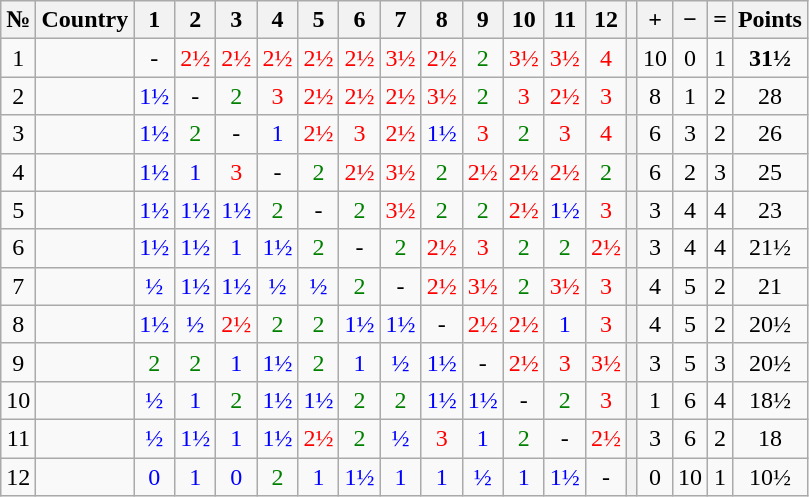<table class="wikitable" style="text-align:center">
<tr>
<th>№</th>
<th>Country</th>
<th>1</th>
<th>2</th>
<th>3</th>
<th>4</th>
<th>5</th>
<th>6</th>
<th>7</th>
<th>8</th>
<th>9</th>
<th>10</th>
<th>11</th>
<th>12</th>
<th></th>
<th>+</th>
<th>−</th>
<th>=</th>
<th>Points</th>
</tr>
<tr>
<td>1</td>
<td style="text-align: left"></td>
<td>-</td>
<td style="color:red;">2½</td>
<td style="color:red;">2½</td>
<td style="color:red;">2½</td>
<td style="color:red;">2½</td>
<td style="color:red;">2½</td>
<td style="color:red;">3½</td>
<td style="color:red;">2½</td>
<td style="color:green;">2</td>
<td style="color:red;">3½</td>
<td style="color:red;">3½</td>
<td style="color:red;">4</td>
<th></th>
<td>10</td>
<td>0</td>
<td>1</td>
<td><strong>31½ </strong></td>
</tr>
<tr>
<td>2</td>
<td style="text-align: left"></td>
<td style="color:blue;">1½</td>
<td>-</td>
<td style="color:green;">2</td>
<td style="color:red;">3</td>
<td style="color:red;">2½</td>
<td style="color:red;">2½</td>
<td style="color:red;">2½</td>
<td style="color:red;">3½</td>
<td style="color:green;">2</td>
<td style="color:red;">3</td>
<td style="color:red;">2½</td>
<td style="color:red;">3</td>
<th></th>
<td>8</td>
<td>1</td>
<td>2</td>
<td>28</td>
</tr>
<tr>
<td>3</td>
<td style="text-align: left"></td>
<td style="color:blue;">1½</td>
<td style="color:green;">2</td>
<td>-</td>
<td style="color:blue;">1</td>
<td style="color:red;">2½</td>
<td style="color:red;">3</td>
<td style="color:red;">2½</td>
<td style="color:blue;">1½</td>
<td style="color:red;">3</td>
<td style="color:green;">2</td>
<td style="color:red;">3</td>
<td style="color:red;">4</td>
<th></th>
<td>6</td>
<td>3</td>
<td>2</td>
<td>26</td>
</tr>
<tr>
<td>4</td>
<td style="text-align: left"></td>
<td style="color:blue;">1½</td>
<td style="color:blue;">1</td>
<td style="color:red;">3</td>
<td>-</td>
<td style="color:green;">2</td>
<td style="color:red;">2½</td>
<td style="color:red;">3½</td>
<td style="color:green;">2</td>
<td style="color:red;">2½</td>
<td style="color:red;">2½</td>
<td style="color:red;">2½</td>
<td style="color:green;">2</td>
<th></th>
<td>6</td>
<td>2</td>
<td>3</td>
<td>25</td>
</tr>
<tr>
<td>5</td>
<td style="text-align: left"></td>
<td style="color:blue;">1½</td>
<td style="color:blue;">1½</td>
<td style="color:blue;">1½</td>
<td style="color:green;">2</td>
<td>-</td>
<td style="color:green;">2</td>
<td style="color:red;">3½</td>
<td style="color:green;">2</td>
<td style="color:green;">2</td>
<td style="color:red;">2½</td>
<td style="color:blue;">1½</td>
<td style="color:red;">3</td>
<th></th>
<td>3</td>
<td>4</td>
<td>4</td>
<td>23</td>
</tr>
<tr>
<td>6</td>
<td style="text-align: left"></td>
<td style="color:blue;">1½</td>
<td style="color:blue;">1½</td>
<td style="color:blue;">1</td>
<td style="color:blue;">1½</td>
<td style="color:green;">2</td>
<td>-</td>
<td style="color:green;">2</td>
<td style="color:red;">2½</td>
<td style="color:red;">3</td>
<td style="color:green;">2</td>
<td style="color:green;">2</td>
<td style="color:red;">2½</td>
<th></th>
<td>3</td>
<td>4</td>
<td>4</td>
<td>21½</td>
</tr>
<tr>
<td>7</td>
<td style="text-align: left"></td>
<td style="color:blue;">½</td>
<td style="color:blue;">1½</td>
<td style="color:blue;">1½</td>
<td style="color:blue;">½</td>
<td style="color:blue;">½</td>
<td style="color:green;">2</td>
<td>-</td>
<td style="color:red;">2½</td>
<td style="color:red;">3½</td>
<td style="color:green;">2</td>
<td style="color:red;">3½</td>
<td style="color:red;">3</td>
<th></th>
<td>4</td>
<td>5</td>
<td>2</td>
<td>21</td>
</tr>
<tr>
<td>8</td>
<td style="text-align: left"></td>
<td style="color:blue;">1½</td>
<td style="color:blue;">½</td>
<td style="color:red;">2½</td>
<td style="color:green;">2</td>
<td style="color:green;">2</td>
<td style="color:blue;">1½</td>
<td style="color:blue;">1½</td>
<td>-</td>
<td style="color:red;">2½</td>
<td style="color:red;">2½</td>
<td style="color:blue;">1</td>
<td style="color:red;">3</td>
<th></th>
<td>4</td>
<td>5</td>
<td>2</td>
<td>20½</td>
</tr>
<tr>
<td>9</td>
<td style="text-align: left"></td>
<td style="color:green;">2</td>
<td style="color:green;">2</td>
<td style="color:blue;">1</td>
<td style="color:blue;">1½</td>
<td style="color:green;">2</td>
<td style="color:blue;">1</td>
<td style="color:blue;">½</td>
<td style="color:blue;">1½</td>
<td>-</td>
<td style="color:red;">2½</td>
<td style="color:red;">3</td>
<td style="color:red;">3½</td>
<th></th>
<td>3</td>
<td>5</td>
<td>3</td>
<td>20½</td>
</tr>
<tr>
<td>10</td>
<td style="text-align: left"></td>
<td style="color:blue;">½</td>
<td style="color:blue;">1</td>
<td style="color:green;">2</td>
<td style="color:blue;">1½</td>
<td style="color:blue;">1½</td>
<td style="color:green;">2</td>
<td style="color:green;">2</td>
<td style="color:blue;">1½</td>
<td style="color:blue;">1½</td>
<td>-</td>
<td style="color:green;">2</td>
<td style="color:red;">3</td>
<th></th>
<td>1</td>
<td>6</td>
<td>4</td>
<td>18½</td>
</tr>
<tr>
<td>11</td>
<td style="text-align: left"></td>
<td style="color:blue;">½</td>
<td style="color:blue;">1½</td>
<td style="color:blue;">1</td>
<td style="color:blue;">1½</td>
<td style="color:red;">2½</td>
<td style="color:green;">2</td>
<td style="color:blue;">½</td>
<td style="color:red;">3</td>
<td style="color:blue;">1</td>
<td style="color:green;">2</td>
<td>-</td>
<td style="color:red;">2½</td>
<th></th>
<td>3</td>
<td>6</td>
<td>2</td>
<td>18</td>
</tr>
<tr>
<td>12</td>
<td style="text-align: left"></td>
<td style="color:blue;">0</td>
<td style="color:blue;">1</td>
<td style="color:blue;">0</td>
<td style="color:green;">2</td>
<td style="color:blue;">1</td>
<td style="color:blue;">1½</td>
<td style="color:blue;">1</td>
<td style="color:blue;">1</td>
<td style="color:blue;">½</td>
<td style="color:blue;">1</td>
<td style="color:blue;">1½</td>
<td>-</td>
<th></th>
<td>0</td>
<td>10</td>
<td>1</td>
<td>10½</td>
</tr>
</table>
